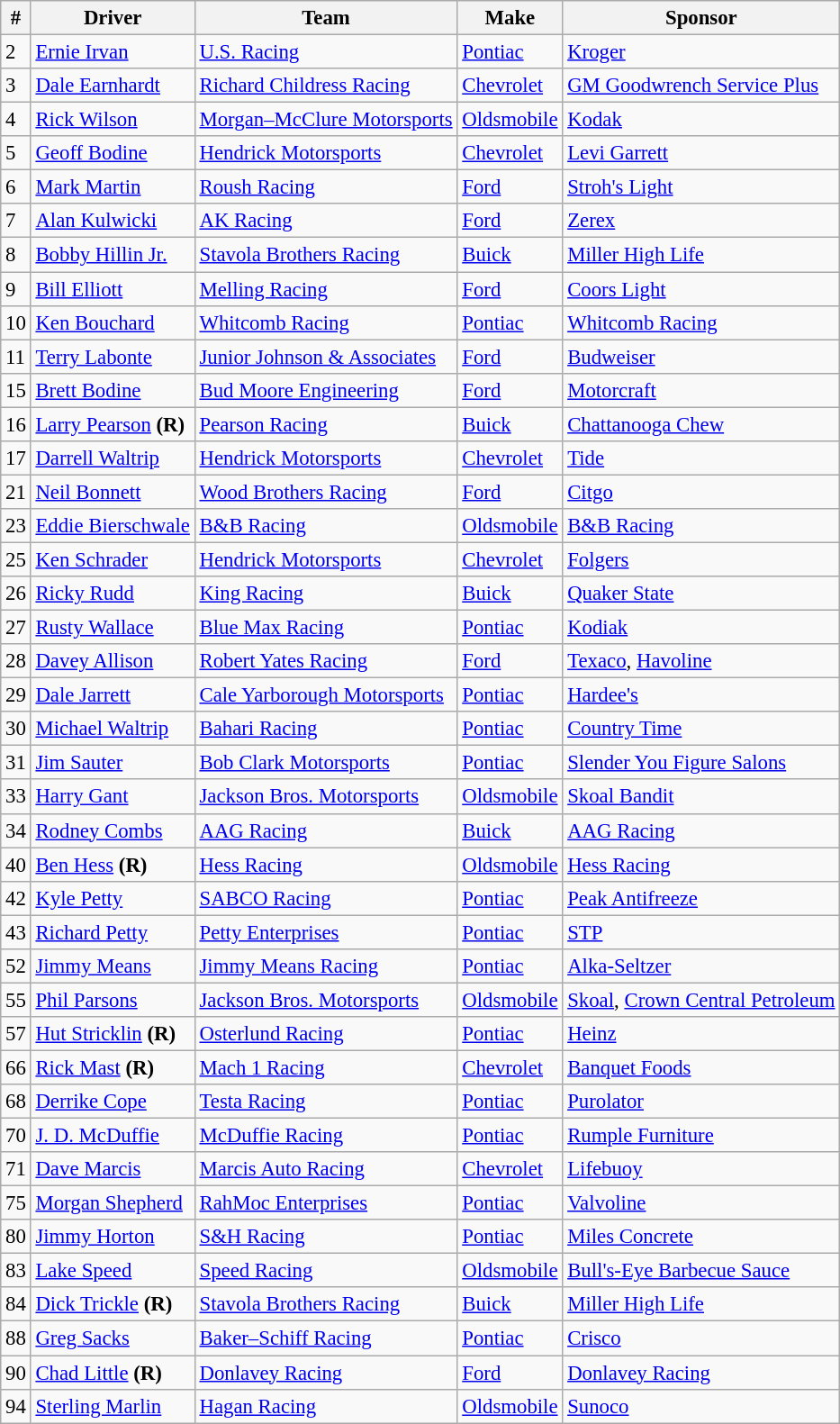<table class="wikitable" style="font-size:95%">
<tr>
<th>#</th>
<th>Driver</th>
<th>Team</th>
<th>Make</th>
<th>Sponsor</th>
</tr>
<tr>
<td>2</td>
<td><a href='#'>Ernie Irvan</a></td>
<td><a href='#'>U.S. Racing</a></td>
<td><a href='#'>Pontiac</a></td>
<td><a href='#'>Kroger</a></td>
</tr>
<tr>
<td>3</td>
<td><a href='#'>Dale Earnhardt</a></td>
<td><a href='#'>Richard Childress Racing</a></td>
<td><a href='#'>Chevrolet</a></td>
<td><a href='#'>GM Goodwrench Service Plus</a></td>
</tr>
<tr>
<td>4</td>
<td><a href='#'>Rick Wilson</a></td>
<td><a href='#'>Morgan–McClure Motorsports</a></td>
<td><a href='#'>Oldsmobile</a></td>
<td><a href='#'>Kodak</a></td>
</tr>
<tr>
<td>5</td>
<td><a href='#'>Geoff Bodine</a></td>
<td><a href='#'>Hendrick Motorsports</a></td>
<td><a href='#'>Chevrolet</a></td>
<td><a href='#'>Levi Garrett</a></td>
</tr>
<tr>
<td>6</td>
<td><a href='#'>Mark Martin</a></td>
<td><a href='#'>Roush Racing</a></td>
<td><a href='#'>Ford</a></td>
<td><a href='#'>Stroh's Light</a></td>
</tr>
<tr>
<td>7</td>
<td><a href='#'>Alan Kulwicki</a></td>
<td><a href='#'>AK Racing</a></td>
<td><a href='#'>Ford</a></td>
<td><a href='#'>Zerex</a></td>
</tr>
<tr>
<td>8</td>
<td><a href='#'>Bobby Hillin Jr.</a></td>
<td><a href='#'>Stavola Brothers Racing</a></td>
<td><a href='#'>Buick</a></td>
<td><a href='#'>Miller High Life</a></td>
</tr>
<tr>
<td>9</td>
<td><a href='#'>Bill Elliott</a></td>
<td><a href='#'>Melling Racing</a></td>
<td><a href='#'>Ford</a></td>
<td><a href='#'>Coors Light</a></td>
</tr>
<tr>
<td>10</td>
<td><a href='#'>Ken Bouchard</a></td>
<td><a href='#'>Whitcomb Racing</a></td>
<td><a href='#'>Pontiac</a></td>
<td><a href='#'>Whitcomb Racing</a></td>
</tr>
<tr>
<td>11</td>
<td><a href='#'>Terry Labonte</a></td>
<td><a href='#'>Junior Johnson & Associates</a></td>
<td><a href='#'>Ford</a></td>
<td><a href='#'>Budweiser</a></td>
</tr>
<tr>
<td>15</td>
<td><a href='#'>Brett Bodine</a></td>
<td><a href='#'>Bud Moore Engineering</a></td>
<td><a href='#'>Ford</a></td>
<td><a href='#'>Motorcraft</a></td>
</tr>
<tr>
<td>16</td>
<td><a href='#'>Larry Pearson</a> <strong>(R)</strong></td>
<td><a href='#'>Pearson Racing</a></td>
<td><a href='#'>Buick</a></td>
<td><a href='#'>Chattanooga Chew</a></td>
</tr>
<tr>
<td>17</td>
<td><a href='#'>Darrell Waltrip</a></td>
<td><a href='#'>Hendrick Motorsports</a></td>
<td><a href='#'>Chevrolet</a></td>
<td><a href='#'>Tide</a></td>
</tr>
<tr>
<td>21</td>
<td><a href='#'>Neil Bonnett</a></td>
<td><a href='#'>Wood Brothers Racing</a></td>
<td><a href='#'>Ford</a></td>
<td><a href='#'>Citgo</a></td>
</tr>
<tr>
<td>23</td>
<td><a href='#'>Eddie Bierschwale</a></td>
<td><a href='#'>B&B Racing</a></td>
<td><a href='#'>Oldsmobile</a></td>
<td><a href='#'>B&B Racing</a></td>
</tr>
<tr>
<td>25</td>
<td><a href='#'>Ken Schrader</a></td>
<td><a href='#'>Hendrick Motorsports</a></td>
<td><a href='#'>Chevrolet</a></td>
<td><a href='#'>Folgers</a></td>
</tr>
<tr>
<td>26</td>
<td><a href='#'>Ricky Rudd</a></td>
<td><a href='#'>King Racing</a></td>
<td><a href='#'>Buick</a></td>
<td><a href='#'>Quaker State</a></td>
</tr>
<tr>
<td>27</td>
<td><a href='#'>Rusty Wallace</a></td>
<td><a href='#'>Blue Max Racing</a></td>
<td><a href='#'>Pontiac</a></td>
<td><a href='#'>Kodiak</a></td>
</tr>
<tr>
<td>28</td>
<td><a href='#'>Davey Allison</a></td>
<td><a href='#'>Robert Yates Racing</a></td>
<td><a href='#'>Ford</a></td>
<td><a href='#'>Texaco</a>, <a href='#'>Havoline</a></td>
</tr>
<tr>
<td>29</td>
<td><a href='#'>Dale Jarrett</a></td>
<td><a href='#'>Cale Yarborough Motorsports</a></td>
<td><a href='#'>Pontiac</a></td>
<td><a href='#'>Hardee's</a></td>
</tr>
<tr>
<td>30</td>
<td><a href='#'>Michael Waltrip</a></td>
<td><a href='#'>Bahari Racing</a></td>
<td><a href='#'>Pontiac</a></td>
<td><a href='#'>Country Time</a></td>
</tr>
<tr>
<td>31</td>
<td><a href='#'>Jim Sauter</a></td>
<td><a href='#'>Bob Clark Motorsports</a></td>
<td><a href='#'>Pontiac</a></td>
<td><a href='#'>Slender You Figure Salons</a></td>
</tr>
<tr>
<td>33</td>
<td><a href='#'>Harry Gant</a></td>
<td><a href='#'>Jackson Bros. Motorsports</a></td>
<td><a href='#'>Oldsmobile</a></td>
<td><a href='#'>Skoal Bandit</a></td>
</tr>
<tr>
<td>34</td>
<td><a href='#'>Rodney Combs</a></td>
<td><a href='#'>AAG Racing</a></td>
<td><a href='#'>Buick</a></td>
<td><a href='#'>AAG Racing</a></td>
</tr>
<tr>
<td>40</td>
<td><a href='#'>Ben Hess</a> <strong>(R)</strong></td>
<td><a href='#'>Hess Racing</a></td>
<td><a href='#'>Oldsmobile</a></td>
<td><a href='#'>Hess Racing</a></td>
</tr>
<tr>
<td>42</td>
<td><a href='#'>Kyle Petty</a></td>
<td><a href='#'>SABCO Racing</a></td>
<td><a href='#'>Pontiac</a></td>
<td><a href='#'>Peak Antifreeze</a></td>
</tr>
<tr>
<td>43</td>
<td><a href='#'>Richard Petty</a></td>
<td><a href='#'>Petty Enterprises</a></td>
<td><a href='#'>Pontiac</a></td>
<td><a href='#'>STP</a></td>
</tr>
<tr>
<td>52</td>
<td><a href='#'>Jimmy Means</a></td>
<td><a href='#'>Jimmy Means Racing</a></td>
<td><a href='#'>Pontiac</a></td>
<td><a href='#'>Alka-Seltzer</a></td>
</tr>
<tr>
<td>55</td>
<td><a href='#'>Phil Parsons</a></td>
<td><a href='#'>Jackson Bros. Motorsports</a></td>
<td><a href='#'>Oldsmobile</a></td>
<td><a href='#'>Skoal</a>, <a href='#'>Crown Central Petroleum</a></td>
</tr>
<tr>
<td>57</td>
<td><a href='#'>Hut Stricklin</a> <strong>(R)</strong></td>
<td><a href='#'>Osterlund Racing</a></td>
<td><a href='#'>Pontiac</a></td>
<td><a href='#'>Heinz</a></td>
</tr>
<tr>
<td>66</td>
<td><a href='#'>Rick Mast</a> <strong>(R)</strong></td>
<td><a href='#'>Mach 1 Racing</a></td>
<td><a href='#'>Chevrolet</a></td>
<td><a href='#'>Banquet Foods</a></td>
</tr>
<tr>
<td>68</td>
<td><a href='#'>Derrike Cope</a></td>
<td><a href='#'>Testa Racing</a></td>
<td><a href='#'>Pontiac</a></td>
<td><a href='#'>Purolator</a></td>
</tr>
<tr>
<td>70</td>
<td><a href='#'>J. D. McDuffie</a></td>
<td><a href='#'>McDuffie Racing</a></td>
<td><a href='#'>Pontiac</a></td>
<td><a href='#'>Rumple Furniture</a></td>
</tr>
<tr>
<td>71</td>
<td><a href='#'>Dave Marcis</a></td>
<td><a href='#'>Marcis Auto Racing</a></td>
<td><a href='#'>Chevrolet</a></td>
<td><a href='#'>Lifebuoy</a></td>
</tr>
<tr>
<td>75</td>
<td><a href='#'>Morgan Shepherd</a></td>
<td><a href='#'>RahMoc Enterprises</a></td>
<td><a href='#'>Pontiac</a></td>
<td><a href='#'>Valvoline</a></td>
</tr>
<tr>
<td>80</td>
<td><a href='#'>Jimmy Horton</a></td>
<td><a href='#'>S&H Racing</a></td>
<td><a href='#'>Pontiac</a></td>
<td><a href='#'>Miles Concrete</a></td>
</tr>
<tr>
<td>83</td>
<td><a href='#'>Lake Speed</a></td>
<td><a href='#'>Speed Racing</a></td>
<td><a href='#'>Oldsmobile</a></td>
<td><a href='#'>Bull's-Eye Barbecue Sauce</a></td>
</tr>
<tr>
<td>84</td>
<td><a href='#'>Dick Trickle</a> <strong>(R)</strong></td>
<td><a href='#'>Stavola Brothers Racing</a></td>
<td><a href='#'>Buick</a></td>
<td><a href='#'>Miller High Life</a></td>
</tr>
<tr>
<td>88</td>
<td><a href='#'>Greg Sacks</a></td>
<td><a href='#'>Baker–Schiff Racing</a></td>
<td><a href='#'>Pontiac</a></td>
<td><a href='#'>Crisco</a></td>
</tr>
<tr>
<td>90</td>
<td><a href='#'>Chad Little</a> <strong>(R)</strong></td>
<td><a href='#'>Donlavey Racing</a></td>
<td><a href='#'>Ford</a></td>
<td><a href='#'>Donlavey Racing</a></td>
</tr>
<tr>
<td>94</td>
<td><a href='#'>Sterling Marlin</a></td>
<td><a href='#'>Hagan Racing</a></td>
<td><a href='#'>Oldsmobile</a></td>
<td><a href='#'>Sunoco</a></td>
</tr>
</table>
